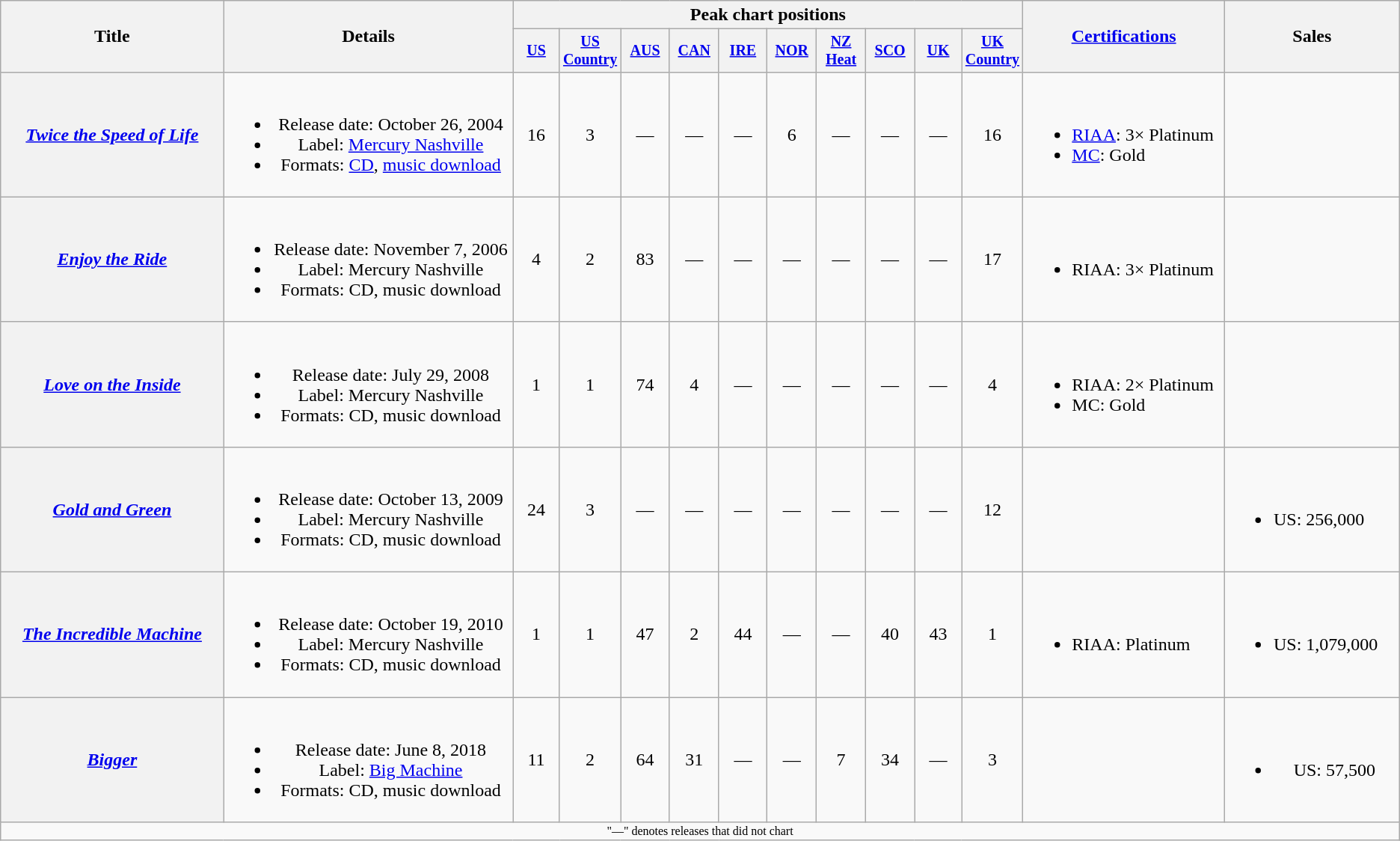<table class="wikitable plainrowheaders" style="text-align:center;">
<tr>
<th rowspan="2" style="width:14em;">Title</th>
<th rowspan="2" style="width:18em;">Details</th>
<th colspan="10">Peak chart positions</th>
<th rowspan="2" style="width:12em;"><a href='#'>Certifications</a></th>
<th rowspan="2" style="width:10em;">Sales</th>
</tr>
<tr style="font-size:smaller;">
<th style="width:3em;"><a href='#'>US</a><br></th>
<th style="width:3em;"><a href='#'>US Country</a><br></th>
<th style="width:3em;"><a href='#'>AUS</a><br></th>
<th style="width:3em;"><a href='#'>CAN</a><br></th>
<th style="width:3em;"><a href='#'>IRE</a><br></th>
<th style="width:3em;"><a href='#'>NOR</a><br></th>
<th style="width:3em;"><a href='#'>NZ<br>Heat</a><br></th>
<th style="width:3em;"><a href='#'>SCO</a><br></th>
<th style="width:3em;"><a href='#'>UK</a><br></th>
<th style="width:3em;"><a href='#'>UK Country</a><br></th>
</tr>
<tr>
<th scope="row"><em><a href='#'>Twice the Speed of Life</a></em></th>
<td><br><ul><li>Release date: October 26, 2004</li><li>Label: <a href='#'>Mercury Nashville</a></li><li>Formats: <a href='#'>CD</a>, <a href='#'>music download</a></li></ul></td>
<td>16</td>
<td>3</td>
<td>—</td>
<td>—</td>
<td>—</td>
<td>6</td>
<td>—</td>
<td>—</td>
<td>—</td>
<td>16</td>
<td style="text-align:left;"><br><ul><li><a href='#'>RIAA</a>: 3× Platinum</li><li><a href='#'>MC</a>: Gold</li></ul></td>
<td></td>
</tr>
<tr>
<th scope="row"><em><a href='#'>Enjoy the Ride</a></em></th>
<td><br><ul><li>Release date: November 7, 2006</li><li>Label: Mercury Nashville</li><li>Formats: CD, music download</li></ul></td>
<td>4</td>
<td>2</td>
<td>83</td>
<td>—</td>
<td>—</td>
<td>—</td>
<td>—</td>
<td>—</td>
<td>—</td>
<td>17</td>
<td style="text-align:left;"><br><ul><li>RIAA: 3× Platinum</li></ul></td>
<td></td>
</tr>
<tr>
<th scope="row"><em><a href='#'>Love on the Inside</a></em></th>
<td><br><ul><li>Release date: July 29, 2008</li><li>Label: Mercury Nashville</li><li>Formats: CD, music download</li></ul></td>
<td>1</td>
<td>1</td>
<td>74</td>
<td>4</td>
<td>—</td>
<td>—</td>
<td>—</td>
<td>—</td>
<td>—</td>
<td>4</td>
<td style="text-align:left;"><br><ul><li>RIAA: 2× Platinum</li><li>MC: Gold</li></ul></td>
<td></td>
</tr>
<tr>
<th scope="row"><em><a href='#'>Gold and Green</a></em></th>
<td><br><ul><li>Release date: October 13, 2009</li><li>Label: Mercury Nashville</li><li>Formats: CD, music download</li></ul></td>
<td>24</td>
<td>3</td>
<td>—</td>
<td>—</td>
<td>—</td>
<td>—</td>
<td>—</td>
<td>—</td>
<td>—</td>
<td>12</td>
<td></td>
<td style="text-align:left;"><br><ul><li>US: 256,000</li></ul></td>
</tr>
<tr>
<th scope="row"><em><a href='#'>The Incredible Machine</a></em></th>
<td><br><ul><li>Release date: October 19, 2010</li><li>Label: Mercury Nashville</li><li>Formats: CD, music download</li></ul></td>
<td>1</td>
<td>1</td>
<td>47</td>
<td>2</td>
<td>44</td>
<td>—</td>
<td>—</td>
<td>40</td>
<td>43</td>
<td>1</td>
<td style="text-align:left;"><br><ul><li>RIAA: Platinum</li></ul></td>
<td style="text-align:left;"><br><ul><li>US: 1,079,000</li></ul></td>
</tr>
<tr>
<th scope="row"><em><a href='#'>Bigger</a></em></th>
<td><br><ul><li>Release date: June 8, 2018</li><li>Label: <a href='#'>Big Machine</a></li><li>Formats: CD, music download</li></ul></td>
<td>11</td>
<td>2</td>
<td>64</td>
<td>31</td>
<td>—</td>
<td>—</td>
<td>7</td>
<td>34</td>
<td>—</td>
<td>3</td>
<td style="text-align:left;"></td>
<td><br><ul><li>US: 57,500</li></ul></td>
</tr>
<tr>
<td colspan="15" style="font-size:8pt">"—" denotes releases that did not chart</td>
</tr>
</table>
